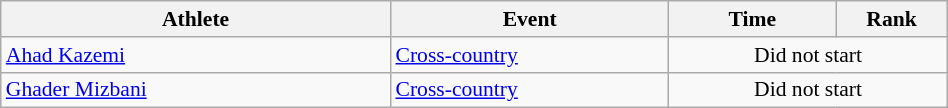<table class="wikitable" width="50%" style="text-align:center; font-size:90%">
<tr>
<th width="35%">Athlete</th>
<th width="25%">Event</th>
<th width="15%">Time</th>
<th width="10%">Rank</th>
</tr>
<tr>
<td align="left"><a href='#'>Ahad Kazemi</a></td>
<td align="left"><a href='#'>Cross-country</a></td>
<td colspan=2>Did not start</td>
</tr>
<tr>
<td align="left"><a href='#'>Ghader Mizbani</a></td>
<td align="left"><a href='#'>Cross-country</a></td>
<td colspan=2>Did not start</td>
</tr>
</table>
